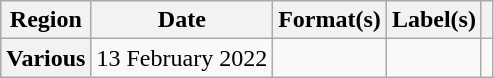<table class="wikitable plainrowheaders">
<tr>
<th scope="col">Region</th>
<th scope="col">Date</th>
<th scope="col">Format(s)</th>
<th scope="col">Label(s)</th>
<th scope="col"></th>
</tr>
<tr>
<th scope="row">Various</th>
<td>13 February 2022</td>
<td></td>
<td></td>
<td></td>
</tr>
</table>
